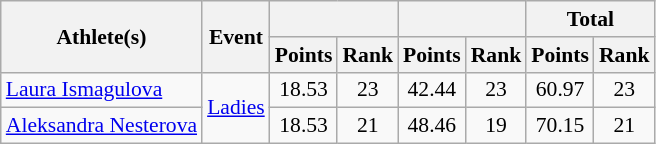<table class="wikitable" style="font-size:90%">
<tr>
<th rowspan="2">Athlete(s)</th>
<th rowspan="2">Event</th>
<th colspan="2"></th>
<th colspan="2"></th>
<th colspan="2">Total</th>
</tr>
<tr>
<th>Points</th>
<th>Rank</th>
<th>Points</th>
<th>Rank</th>
<th>Points</th>
<th>Rank</th>
</tr>
<tr align="center">
<td align="left"><a href='#'>Laura Ismagulova</a></td>
<td rowspan="2" align="left"><a href='#'>Ladies</a></td>
<td>18.53</td>
<td>23</td>
<td>42.44</td>
<td>23</td>
<td>60.97</td>
<td>23</td>
</tr>
<tr align="center">
<td align="left"><a href='#'>Aleksandra Nesterova</a></td>
<td>18.53</td>
<td>21</td>
<td>48.46</td>
<td>19</td>
<td>70.15</td>
<td>21</td>
</tr>
</table>
